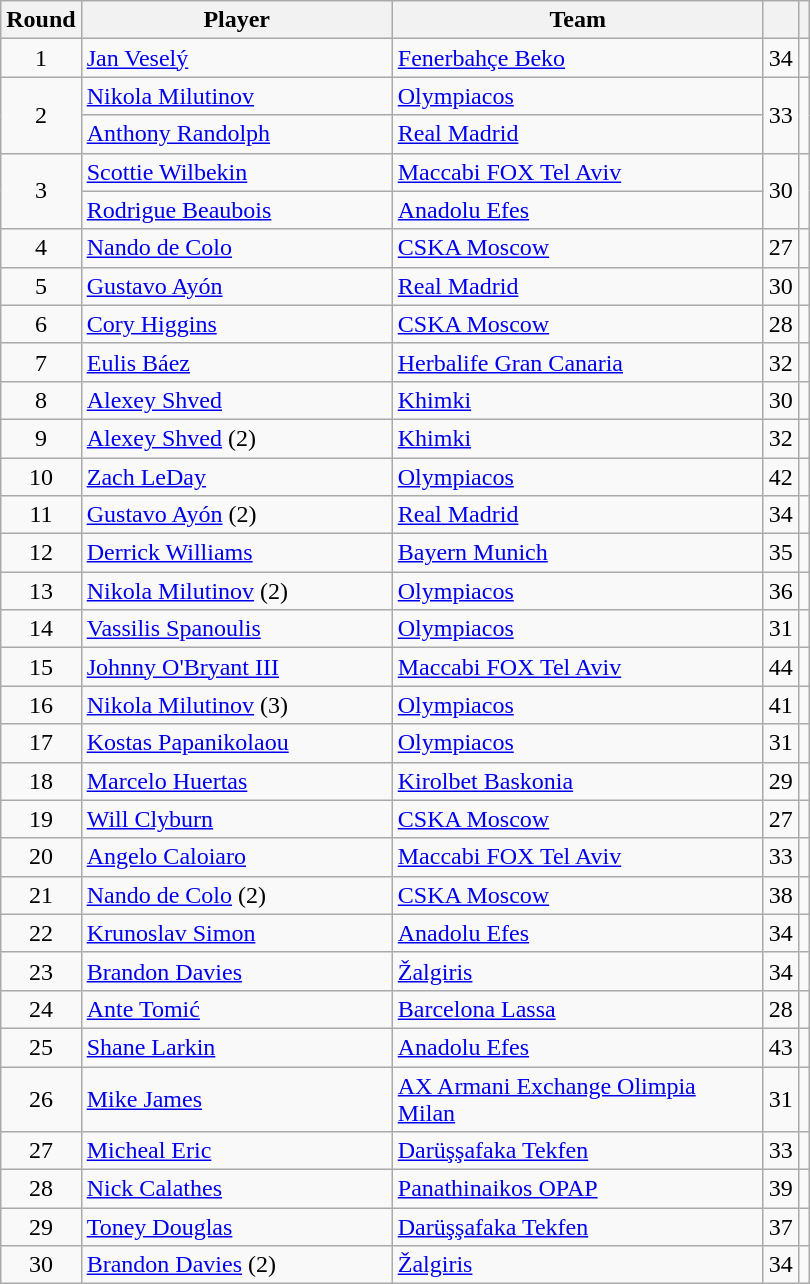<table class="wikitable sortable" style="text-align: center;">
<tr>
<th>Round</th>
<th style="width:200px;">Player</th>
<th style="width:240px;">Team</th>
<th><a href='#'></a></th>
<th></th>
</tr>
<tr>
<td>1</td>
<td align=left> <a href='#'>Jan Veselý</a></td>
<td align=left> <a href='#'>Fenerbahçe Beko</a></td>
<td>34</td>
<td></td>
</tr>
<tr>
<td rowspan=2>2</td>
<td align=left> <a href='#'>Nikola Milutinov</a></td>
<td align=left> <a href='#'>Olympiacos</a></td>
<td rowspan=2>33</td>
<td rowspan=2></td>
</tr>
<tr>
<td align=left> <a href='#'>Anthony Randolph</a></td>
<td align=left> <a href='#'>Real Madrid</a></td>
</tr>
<tr>
<td rowspan=2>3</td>
<td align=left> <a href='#'>Scottie Wilbekin</a></td>
<td align=left> <a href='#'>Maccabi FOX Tel Aviv</a></td>
<td rowspan=2>30</td>
<td rowspan=2></td>
</tr>
<tr>
<td align=left> <a href='#'>Rodrigue Beaubois</a></td>
<td align=left> <a href='#'>Anadolu Efes</a></td>
</tr>
<tr>
<td>4</td>
<td align=left> <a href='#'>Nando de Colo</a></td>
<td align=left> <a href='#'>CSKA Moscow</a></td>
<td>27</td>
<td></td>
</tr>
<tr>
<td>5</td>
<td align=left> <a href='#'>Gustavo Ayón</a></td>
<td align=left> <a href='#'>Real Madrid</a></td>
<td>30</td>
<td></td>
</tr>
<tr>
<td>6</td>
<td align=left> <a href='#'>Cory Higgins</a></td>
<td align=left> <a href='#'>CSKA Moscow</a></td>
<td>28</td>
<td></td>
</tr>
<tr>
<td>7</td>
<td align=left> <a href='#'>Eulis Báez</a></td>
<td align=left> <a href='#'>Herbalife Gran Canaria</a></td>
<td>32</td>
<td></td>
</tr>
<tr>
<td>8</td>
<td align="left"> <a href='#'>Alexey Shved</a></td>
<td align="left"> <a href='#'>Khimki</a></td>
<td>30</td>
<td></td>
</tr>
<tr>
<td>9</td>
<td align=left> <a href='#'>Alexey Shved</a> (2)</td>
<td align="left"> <a href='#'>Khimki</a></td>
<td>32</td>
<td></td>
</tr>
<tr>
<td>10</td>
<td align=left> <a href='#'>Zach LeDay</a></td>
<td align=left> <a href='#'>Olympiacos</a></td>
<td>42</td>
<td></td>
</tr>
<tr>
<td>11</td>
<td align=left> <a href='#'>Gustavo Ayón</a> (2)</td>
<td align=left> <a href='#'>Real Madrid</a></td>
<td>34</td>
<td></td>
</tr>
<tr>
<td>12</td>
<td align=left> <a href='#'>Derrick Williams</a></td>
<td align=left> <a href='#'>Bayern Munich</a></td>
<td>35</td>
<td></td>
</tr>
<tr>
<td>13</td>
<td align=left> <a href='#'>Nikola Milutinov</a> (2)</td>
<td align=left> <a href='#'>Olympiacos</a></td>
<td>36</td>
<td></td>
</tr>
<tr>
<td>14</td>
<td align=left> <a href='#'>Vassilis Spanoulis</a></td>
<td align=left> <a href='#'>Olympiacos</a></td>
<td>31</td>
<td></td>
</tr>
<tr>
<td>15</td>
<td align=left> <a href='#'>Johnny O'Bryant III</a></td>
<td align=left> <a href='#'>Maccabi FOX Tel Aviv</a></td>
<td>44</td>
<td></td>
</tr>
<tr>
<td>16</td>
<td align=left> <a href='#'>Nikola Milutinov</a> (3)</td>
<td align=left> <a href='#'>Olympiacos</a></td>
<td>41</td>
<td></td>
</tr>
<tr>
<td>17</td>
<td align=left> <a href='#'>Kostas Papanikolaou</a></td>
<td align=left> <a href='#'>Olympiacos</a></td>
<td>31</td>
<td></td>
</tr>
<tr>
<td>18</td>
<td align=left> <a href='#'>Marcelo Huertas</a></td>
<td align=left> <a href='#'>Kirolbet Baskonia</a></td>
<td>29</td>
<td></td>
</tr>
<tr>
<td>19</td>
<td align=left> <a href='#'>Will Clyburn</a></td>
<td align=left> <a href='#'>CSKA Moscow</a></td>
<td>27</td>
<td></td>
</tr>
<tr>
<td>20</td>
<td align=left> <a href='#'>Angelo Caloiaro</a></td>
<td align=left> <a href='#'>Maccabi FOX Tel Aviv</a></td>
<td>33</td>
<td></td>
</tr>
<tr>
<td>21</td>
<td align=left> <a href='#'>Nando de Colo</a> (2)</td>
<td align=left> <a href='#'>CSKA Moscow</a></td>
<td>38</td>
<td></td>
</tr>
<tr>
<td>22</td>
<td align=left> <a href='#'>Krunoslav Simon</a></td>
<td align=left> <a href='#'>Anadolu Efes</a></td>
<td>34</td>
<td></td>
</tr>
<tr>
<td>23</td>
<td align=left> <a href='#'>Brandon Davies</a></td>
<td align=left> <a href='#'>Žalgiris</a></td>
<td>34</td>
<td></td>
</tr>
<tr>
<td>24</td>
<td align=left> <a href='#'>Ante Tomić</a></td>
<td align=left> <a href='#'>Barcelona Lassa</a></td>
<td>28</td>
<td></td>
</tr>
<tr>
<td>25</td>
<td align=left> <a href='#'>Shane Larkin</a></td>
<td align=left> <a href='#'>Anadolu Efes</a></td>
<td>43</td>
<td></td>
</tr>
<tr>
<td>26</td>
<td align=left> <a href='#'>Mike James</a></td>
<td align=left> <a href='#'>AX Armani Exchange Olimpia Milan</a></td>
<td>31</td>
<td></td>
</tr>
<tr>
<td>27</td>
<td align=left> <a href='#'>Micheal Eric</a></td>
<td align=left> <a href='#'>Darüşşafaka Tekfen</a></td>
<td>33</td>
<td></td>
</tr>
<tr>
<td>28</td>
<td align=left> <a href='#'>Nick Calathes</a></td>
<td align=left> <a href='#'>Panathinaikos OPAP</a></td>
<td>39</td>
<td></td>
</tr>
<tr>
<td>29</td>
<td align=left> <a href='#'>Toney Douglas</a></td>
<td align=left> <a href='#'>Darüşşafaka Tekfen</a></td>
<td>37</td>
<td></td>
</tr>
<tr>
<td>30</td>
<td align=left> <a href='#'>Brandon Davies</a> (2)</td>
<td align=left> <a href='#'>Žalgiris</a></td>
<td>34</td>
<td></td>
</tr>
</table>
